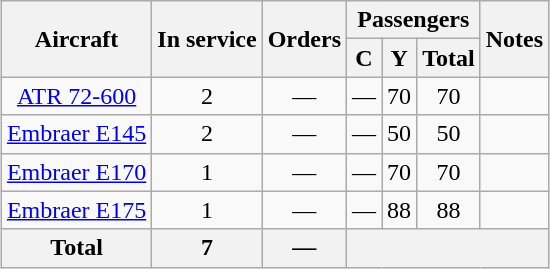<table class="wikitable" style="border-collapse:collapse;text-align:center;margin:auto;">
<tr>
<th rowspan="2">Aircraft</th>
<th rowspan="2">In service</th>
<th rowspan="2">Orders</th>
<th colspan="3">Passengers</th>
<th rowspan="2">Notes</th>
</tr>
<tr>
<th><abbr>C</abbr></th>
<th><abbr>Y</abbr></th>
<th>Total</th>
</tr>
<tr>
<td><a href='#'>ATR 72-600</a></td>
<td>2</td>
<td>—</td>
<td>—</td>
<td>70</td>
<td>70</td>
<td></td>
</tr>
<tr>
<td><a href='#'>Embraer E145</a></td>
<td>2</td>
<td>—</td>
<td>—</td>
<td>50</td>
<td>50</td>
<td></td>
</tr>
<tr>
<td><a href='#'>Embraer E170</a></td>
<td>1</td>
<td>—</td>
<td>—</td>
<td>70</td>
<td>70</td>
<td></td>
</tr>
<tr>
<td><a href='#'>Embraer E175</a></td>
<td>1</td>
<td>—</td>
<td>—</td>
<td>88</td>
<td>88</td>
<td></td>
</tr>
<tr>
<th>Total</th>
<th>7</th>
<th>—</th>
<th colspan="4"></th>
</tr>
</table>
